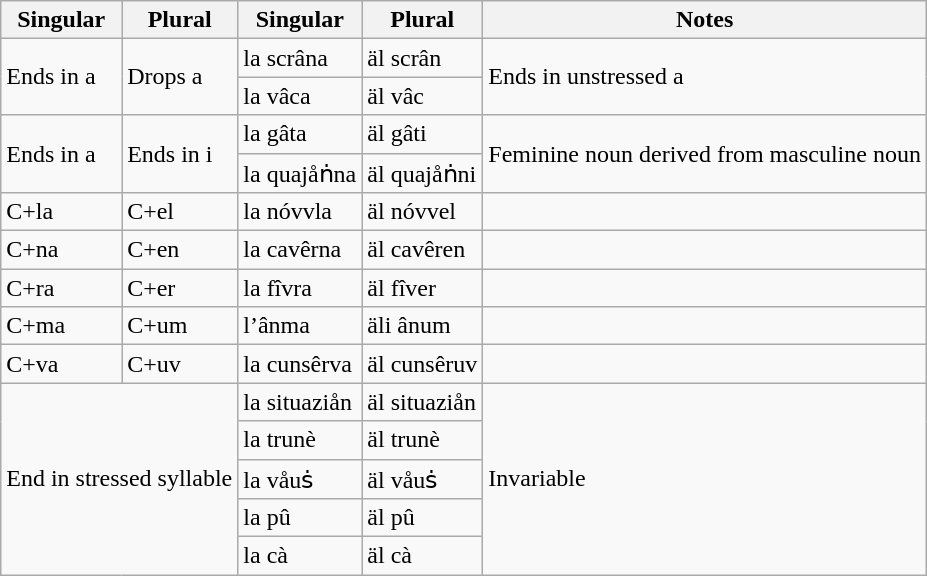<table class="wikitable">
<tr>
<th>Singular</th>
<th>Plural</th>
<th>Singular</th>
<th>Plural</th>
<th>Notes</th>
</tr>
<tr>
<td rowspan="2">Ends in a</td>
<td rowspan="2">Drops a</td>
<td>la scrâna</td>
<td>äl scrân</td>
<td rowspan="2">Ends in unstressed a</td>
</tr>
<tr>
<td>la vâca</td>
<td>äl vâc</td>
</tr>
<tr>
<td rowspan="2">Ends in a</td>
<td rowspan="2">Ends in i</td>
<td>la gâta</td>
<td>äl gâti</td>
<td rowspan="2">Feminine noun derived from masculine noun</td>
</tr>
<tr>
<td>la quajåṅna</td>
<td>äl quajåṅni</td>
</tr>
<tr>
<td>C+la</td>
<td>C+el</td>
<td>la nóvvla</td>
<td>äl nóvvel</td>
<td></td>
</tr>
<tr>
<td>C+na</td>
<td>C+en</td>
<td>la cavêrna</td>
<td>äl cavêren</td>
<td></td>
</tr>
<tr>
<td>C+ra</td>
<td>C+er</td>
<td>la fîvra</td>
<td>äl fîver</td>
<td></td>
</tr>
<tr>
<td>C+ma</td>
<td>C+um</td>
<td>l’ânma</td>
<td>äli ânum</td>
<td></td>
</tr>
<tr>
<td>C+va</td>
<td>C+uv</td>
<td>la cunsêrva</td>
<td>äl cunsêruv</td>
<td></td>
</tr>
<tr>
<td rowspan="5" colspan="2">End in stressed syllable</td>
<td>la situaziån</td>
<td>äl situaziån</td>
<td rowspan="5">Invariable</td>
</tr>
<tr>
<td>la trunè</td>
<td>äl trunè</td>
</tr>
<tr>
<td>la våuṡ</td>
<td>äl våuṡ</td>
</tr>
<tr>
<td>la pû</td>
<td>äl pû</td>
</tr>
<tr>
<td>la cà</td>
<td>äl cà</td>
</tr>
</table>
